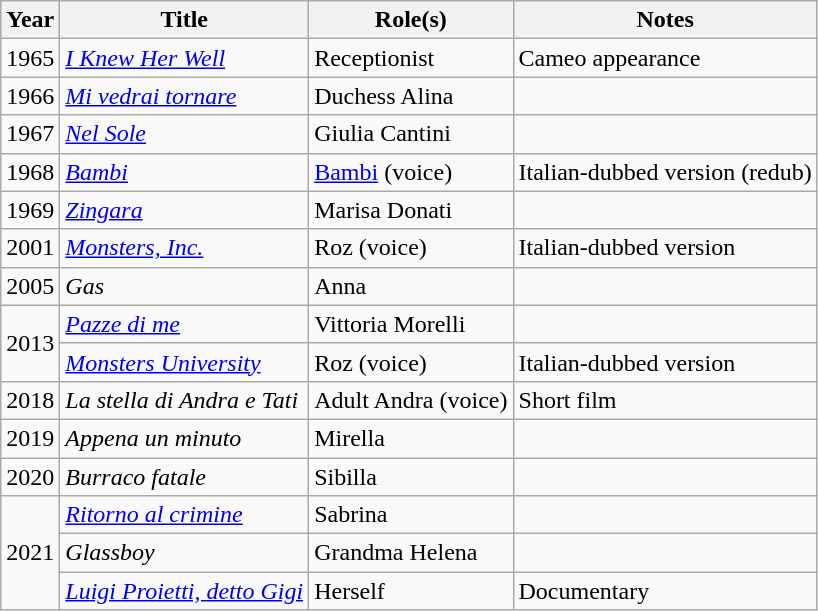<table class="wikitable plainrowheaders sortable">
<tr>
<th scope="col">Year</th>
<th scope="col">Title</th>
<th scope="col">Role(s)</th>
<th scope="col" class="unsortable">Notes</th>
</tr>
<tr>
<td>1965</td>
<td><em><a href='#'>I Knew Her Well</a></em></td>
<td>Receptionist</td>
<td>Cameo appearance</td>
</tr>
<tr>
<td>1966</td>
<td><em><a href='#'>Mi vedrai tornare</a></em></td>
<td>Duchess Alina</td>
<td></td>
</tr>
<tr>
<td>1967</td>
<td><em><a href='#'>Nel Sole</a></em></td>
<td>Giulia Cantini</td>
<td></td>
</tr>
<tr>
<td>1968</td>
<td><em><a href='#'>Bambi</a></em></td>
<td><a href='#'>Bambi</a> (voice)</td>
<td>Italian-dubbed version (redub)</td>
</tr>
<tr>
<td>1969</td>
<td><em><a href='#'>Zingara</a></em></td>
<td>Marisa Donati</td>
<td></td>
</tr>
<tr>
<td>2001</td>
<td><em><a href='#'>Monsters, Inc.</a></em></td>
<td>Roz (voice)</td>
<td>Italian-dubbed version</td>
</tr>
<tr>
<td>2005</td>
<td><em>Gas</em></td>
<td>Anna</td>
<td></td>
</tr>
<tr>
<td rowspan="2">2013</td>
<td><em><a href='#'>Pazze di me</a></em></td>
<td>Vittoria Morelli</td>
<td></td>
</tr>
<tr>
<td><em><a href='#'>Monsters University</a></em></td>
<td>Roz (voice)</td>
<td>Italian-dubbed version</td>
</tr>
<tr>
<td>2018</td>
<td><em>La stella di Andra e Tati</em></td>
<td>Adult Andra (voice)</td>
<td>Short film</td>
</tr>
<tr>
<td>2019</td>
<td><em>Appena un minuto</em></td>
<td>Mirella</td>
<td></td>
</tr>
<tr>
<td>2020</td>
<td><em>Burraco fatale</em></td>
<td>Sibilla</td>
<td></td>
</tr>
<tr>
<td rowspan="3">2021</td>
<td><em><a href='#'>Ritorno al crimine</a></em></td>
<td>Sabrina</td>
<td></td>
</tr>
<tr>
<td><em>Glassboy</em></td>
<td>Grandma Helena</td>
<td></td>
</tr>
<tr>
<td><em><a href='#'>Luigi Proietti, detto Gigi</a></em></td>
<td>Herself</td>
<td>Documentary</td>
</tr>
</table>
